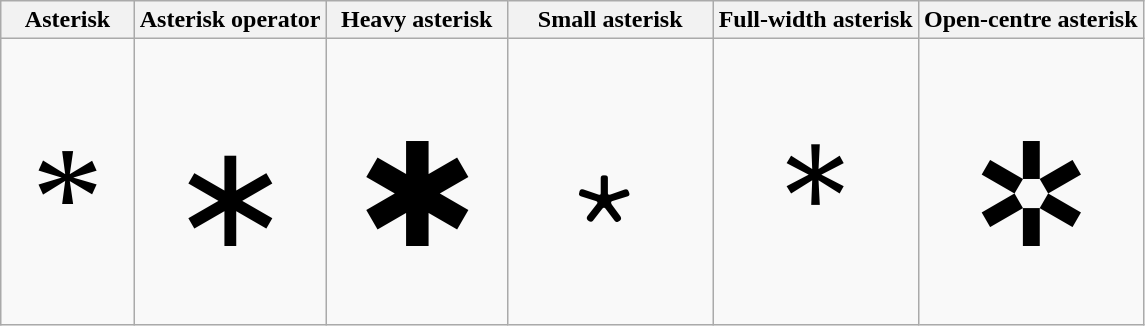<table class="wikitable" style="text-align:center;" cellpadding="10">
<tr>
<th>Asterisk</th>
<th>Asterisk operator</th>
<th>Heavy asterisk</th>
<th>Small asterisk</th>
<th>Full-width asterisk</th>
<th>Open-centre asterisk</th>
</tr>
<tr style="font-size: 6em;">
<td style="padding:15pt; padding-top:30pt;" class="Unicode">*</td>
<td style="padding:15pt; padding-top:30pt;" class="Unicode">∗</td>
<td style="padding:15pt; padding-top:30pt;" class="Unicode">✱</td>
<td style="padding:15pt; padding-top:30pt;" class="Unicode">﹡</td>
<td style="padding:15pt; padding-top:30pt;" class="Unicode">＊</td>
<td style="padding:15pt; padding-top:30pt;" class="Unicode">✲</td>
</tr>
</table>
